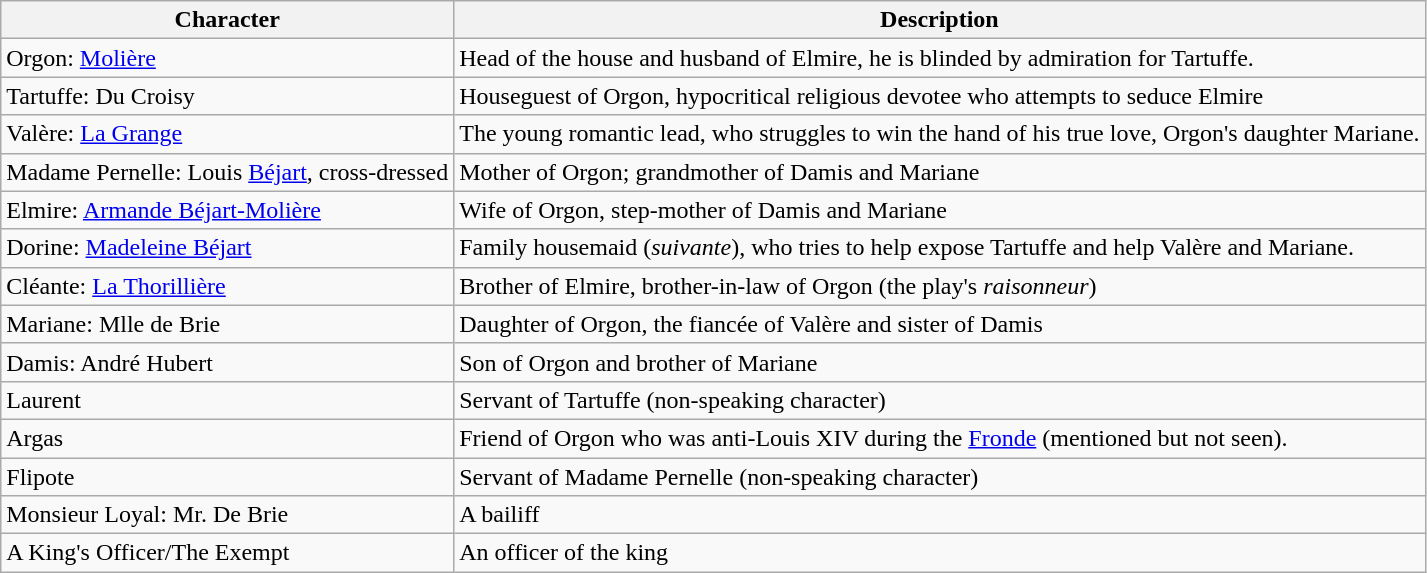<table class=wikitable>
<tr>
<th>Character</th>
<th>Description</th>
</tr>
<tr>
<td>Orgon: <a href='#'>Molière</a></td>
<td>Head of the house and husband of Elmire, he is blinded by admiration for Tartuffe.</td>
</tr>
<tr>
<td>Tartuffe: Du Croisy</td>
<td>Houseguest of Orgon, hypocritical religious devotee who attempts to seduce Elmire</td>
</tr>
<tr>
<td>Valère: <a href='#'>La Grange</a></td>
<td>The young romantic lead, who struggles to win the hand of his true love, Orgon's daughter Mariane.</td>
</tr>
<tr>
<td>Madame Pernelle: Louis <a href='#'>Béjart</a>, cross-dressed</td>
<td>Mother of Orgon; grandmother of Damis and Mariane</td>
</tr>
<tr>
<td>Elmire: <a href='#'>Armande Béjart-Molière</a></td>
<td>Wife of Orgon, step-mother of Damis and Mariane</td>
</tr>
<tr>
<td>Dorine: <a href='#'>Madeleine Béjart</a></td>
<td>Family housemaid (<em>suivante</em>), who tries to help expose Tartuffe and help Valère and Mariane.</td>
</tr>
<tr>
<td>Cléante: <a href='#'>La Thorillière</a></td>
<td>Brother of Elmire, brother-in-law of Orgon (the play's <em>raisonneur</em>)</td>
</tr>
<tr>
<td>Mariane: Mlle de Brie</td>
<td>Daughter of Orgon, the fiancée of Valère and sister of Damis</td>
</tr>
<tr>
<td>Damis: André Hubert</td>
<td>Son of Orgon and brother of Mariane</td>
</tr>
<tr>
<td>Laurent</td>
<td>Servant of Tartuffe (non-speaking character)</td>
</tr>
<tr>
<td>Argas</td>
<td>Friend of Orgon who was anti-Louis XIV during the <a href='#'>Fronde</a> (mentioned but not seen).</td>
</tr>
<tr>
<td>Flipote</td>
<td>Servant of Madame Pernelle (non-speaking character)</td>
</tr>
<tr>
<td>Monsieur Loyal: Mr. De Brie</td>
<td>A bailiff</td>
</tr>
<tr>
<td>A King's Officer/The Exempt</td>
<td>An officer of the king</td>
</tr>
</table>
